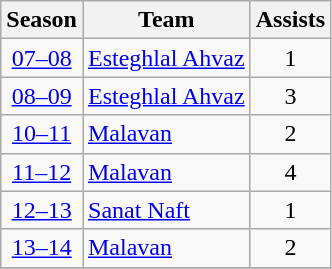<table class="wikitable" style="text-align: center;">
<tr>
<th>Season</th>
<th>Team</th>
<th>Assists</th>
</tr>
<tr>
<td><a href='#'>07–08</a></td>
<td align="left"><a href='#'>Esteghlal Ahvaz</a></td>
<td>1</td>
</tr>
<tr>
<td><a href='#'>08–09</a></td>
<td align="left"><a href='#'>Esteghlal Ahvaz</a></td>
<td>3</td>
</tr>
<tr>
<td><a href='#'>10–11</a></td>
<td align="left"><a href='#'>Malavan</a></td>
<td>2</td>
</tr>
<tr>
<td><a href='#'>11–12</a></td>
<td align="left"><a href='#'>Malavan</a></td>
<td>4</td>
</tr>
<tr>
<td><a href='#'>12–13</a></td>
<td align="left"><a href='#'>Sanat Naft</a></td>
<td>1</td>
</tr>
<tr>
<td><a href='#'>13–14</a></td>
<td align="left"><a href='#'>Malavan</a></td>
<td>2</td>
</tr>
<tr>
</tr>
</table>
